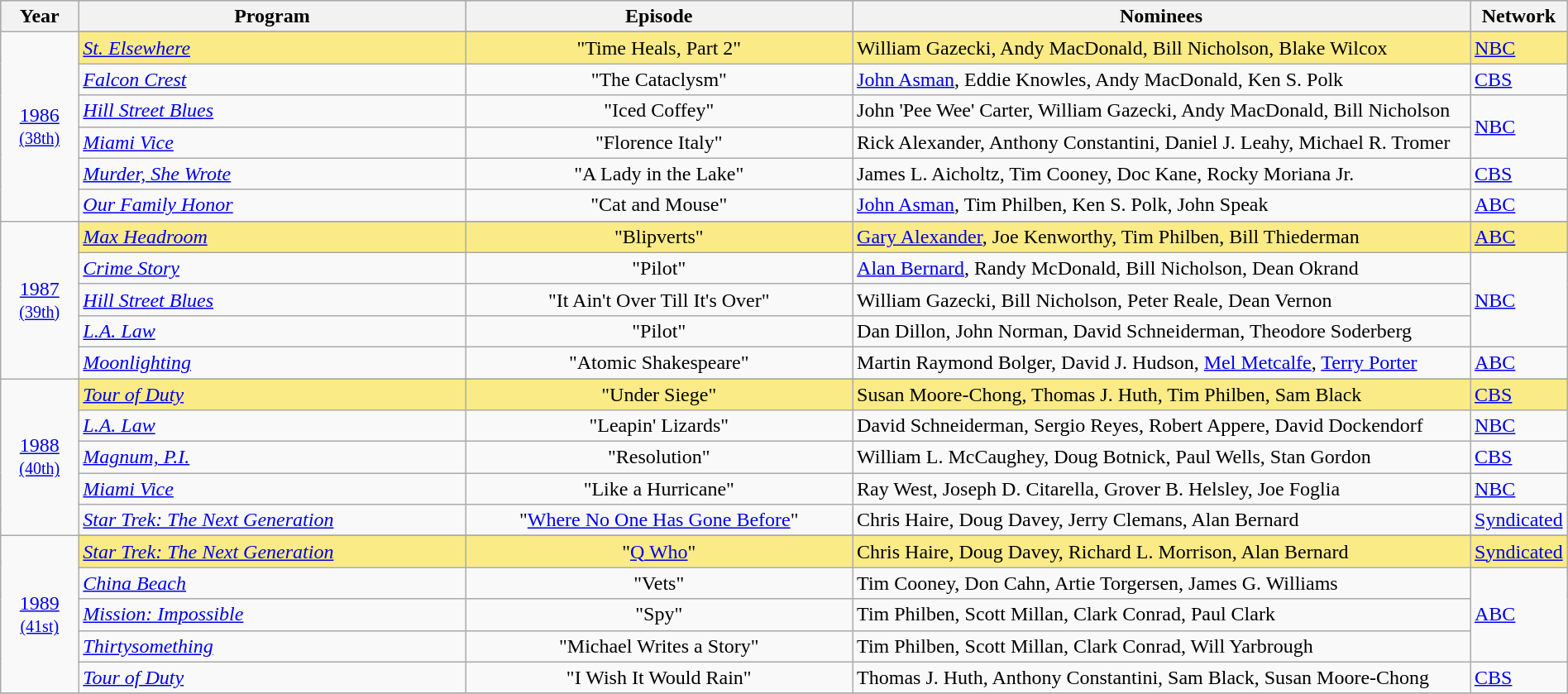<table class="wikitable" style="width:100%">
<tr bgcolor="#bebebe">
<th width="5%">Year</th>
<th width="25%">Program</th>
<th width="25%">Episode</th>
<th width="40%">Nominees</th>
<th width="5%">Network</th>
</tr>
<tr>
<td rowspan=7 style="text-align:center"><a href='#'>1986</a><br><small><a href='#'>(38th)</a></small><br></td>
</tr>
<tr style="background:#FAEB86">
<td><em><a href='#'>St. Elsewhere</a></em></td>
<td align=center>"Time Heals, Part 2"</td>
<td>William Gazecki, Andy MacDonald, Bill Nicholson, Blake Wilcox</td>
<td><a href='#'>NBC</a></td>
</tr>
<tr>
<td><em><a href='#'>Falcon Crest</a></em></td>
<td align=center>"The Cataclysm"</td>
<td><a href='#'>John Asman</a>, Eddie Knowles, Andy MacDonald, Ken S. Polk</td>
<td><a href='#'>CBS</a></td>
</tr>
<tr>
<td><em><a href='#'>Hill Street Blues</a></em></td>
<td align=center>"Iced Coffey"</td>
<td>John 'Pee Wee' Carter, William Gazecki, Andy MacDonald, Bill Nicholson</td>
<td rowspan=2><a href='#'>NBC</a></td>
</tr>
<tr>
<td><em><a href='#'>Miami Vice</a></em></td>
<td align=center>"Florence Italy"</td>
<td>Rick Alexander, Anthony Constantini, Daniel J. Leahy, Michael R. Tromer</td>
</tr>
<tr>
<td><em><a href='#'>Murder, She Wrote</a></em></td>
<td align=center>"A Lady in the Lake"</td>
<td>James L. Aicholtz, Tim Cooney, Doc Kane, Rocky Moriana Jr.</td>
<td><a href='#'>CBS</a></td>
</tr>
<tr>
<td><em><a href='#'>Our Family Honor</a></em></td>
<td align=center>"Cat and Mouse"</td>
<td><a href='#'>John Asman</a>, Tim Philben, Ken S. Polk, John Speak</td>
<td><a href='#'>ABC</a></td>
</tr>
<tr>
<td rowspan=6 style="text-align:center"><a href='#'>1987</a><br><small><a href='#'>(39th)</a></small><br></td>
</tr>
<tr style="background:#FAEB86">
<td><em><a href='#'>Max Headroom</a></em></td>
<td align=center>"Blipverts"</td>
<td><a href='#'>Gary Alexander</a>, Joe Kenworthy, Tim Philben, Bill Thiederman</td>
<td><a href='#'>ABC</a></td>
</tr>
<tr>
<td><em><a href='#'>Crime Story</a></em></td>
<td align=center>"Pilot"</td>
<td><a href='#'>Alan Bernard</a>, Randy McDonald, Bill Nicholson, Dean Okrand</td>
<td rowspan=3><a href='#'>NBC</a></td>
</tr>
<tr>
<td><em><a href='#'>Hill Street Blues</a></em></td>
<td align=center>"It Ain't Over Till It's Over"</td>
<td>William Gazecki, Bill Nicholson, Peter Reale, Dean Vernon</td>
</tr>
<tr>
<td><em><a href='#'>L.A. Law</a></em></td>
<td align=center>"Pilot"</td>
<td>Dan Dillon, John Norman, David Schneiderman, Theodore Soderberg</td>
</tr>
<tr>
<td><em><a href='#'>Moonlighting</a></em></td>
<td align=center>"Atomic Shakespeare"</td>
<td>Martin Raymond Bolger, David J. Hudson, <a href='#'>Mel Metcalfe</a>, <a href='#'>Terry Porter</a></td>
<td><a href='#'>ABC</a></td>
</tr>
<tr>
<td rowspan=6 style="text-align:center"><a href='#'>1988</a><br><small><a href='#'>(40th)</a></small><br></td>
</tr>
<tr style="background:#FAEB86">
<td><em><a href='#'>Tour of Duty</a></em></td>
<td align=center>"Under Siege"</td>
<td>Susan Moore-Chong, Thomas J. Huth, Tim Philben, Sam Black</td>
<td><a href='#'>CBS</a></td>
</tr>
<tr>
<td><em><a href='#'>L.A. Law</a></em></td>
<td align=center>"Leapin' Lizards"</td>
<td>David Schneiderman, Sergio Reyes, Robert Appere, David Dockendorf</td>
<td><a href='#'>NBC</a></td>
</tr>
<tr>
<td><em><a href='#'>Magnum, P.I.</a></em></td>
<td align=center>"Resolution"</td>
<td>William L. McCaughey, Doug Botnick, Paul Wells, Stan Gordon</td>
<td><a href='#'>CBS</a></td>
</tr>
<tr>
<td><em><a href='#'>Miami Vice</a></em></td>
<td align=center>"Like a Hurricane"</td>
<td>Ray West, Joseph D. Citarella, Grover B. Helsley, Joe Foglia</td>
<td><a href='#'>NBC</a></td>
</tr>
<tr>
<td><em><a href='#'>Star Trek: The Next Generation</a></em></td>
<td align=center>"<a href='#'>Where No One Has Gone Before</a>"</td>
<td>Chris Haire, Doug Davey, Jerry Clemans, Alan Bernard</td>
<td><a href='#'>Syndicated</a></td>
</tr>
<tr>
<td rowspan=6 style="text-align:center"><a href='#'>1989</a><br><small><a href='#'>(41st)</a></small><br></td>
</tr>
<tr style="background:#FAEB86">
<td><em><a href='#'>Star Trek: The Next Generation</a></em></td>
<td align=center>"<a href='#'>Q Who</a>"</td>
<td>Chris Haire, Doug Davey, Richard L. Morrison, Alan Bernard</td>
<td><a href='#'>Syndicated</a></td>
</tr>
<tr>
<td><em><a href='#'>China Beach</a></em></td>
<td align=center>"Vets"</td>
<td>Tim Cooney, Don Cahn, Artie Torgersen, James G. Williams</td>
<td rowspan=3><a href='#'>ABC</a></td>
</tr>
<tr>
<td><em><a href='#'>Mission: Impossible</a></em></td>
<td align=center>"Spy"</td>
<td>Tim Philben, Scott Millan, Clark Conrad, Paul Clark</td>
</tr>
<tr>
<td><em><a href='#'>Thirtysomething</a></em></td>
<td align=center>"Michael Writes a Story"</td>
<td>Tim Philben, Scott Millan, Clark Conrad, Will Yarbrough</td>
</tr>
<tr>
<td><em><a href='#'>Tour of Duty</a></em></td>
<td align=center>"I Wish It Would Rain"</td>
<td>Thomas J. Huth, Anthony Constantini, Sam Black, Susan Moore-Chong</td>
<td><a href='#'>CBS</a></td>
</tr>
<tr>
</tr>
</table>
